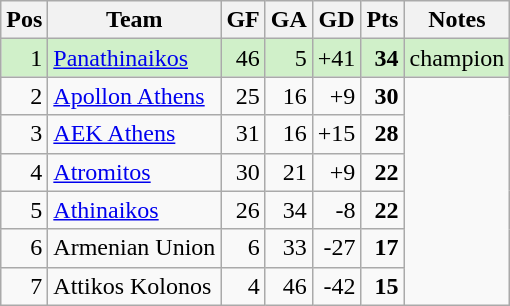<table class="wikitable" style="text-align: right;">
<tr>
<th>Pos</th>
<th>Team</th>
<th>GF</th>
<th>GA</th>
<th>GD</th>
<th>Pts</th>
<th>Notes</th>
</tr>
<tr ! style="background:#D0F0C9;">
<td>1</td>
<td align="left"><a href='#'>Panathinaikos</a></td>
<td>46</td>
<td>5</td>
<td>+41</td>
<td><strong>34</strong></td>
<td align="left" rowspan="1">champion</td>
</tr>
<tr>
<td>2</td>
<td align="left"><a href='#'>Apollon Athens</a></td>
<td>25</td>
<td>16</td>
<td>+9</td>
<td><strong>30</strong></td>
</tr>
<tr>
<td>3</td>
<td align="left"><a href='#'>AEK Athens</a></td>
<td>31</td>
<td>16</td>
<td>+15</td>
<td><strong>28</strong></td>
</tr>
<tr>
<td>4</td>
<td align="left"><a href='#'>Atromitos</a></td>
<td>30</td>
<td>21</td>
<td>+9</td>
<td><strong>22</strong></td>
</tr>
<tr>
<td>5</td>
<td align="left"><a href='#'>Athinaikos</a></td>
<td>26</td>
<td>34</td>
<td>-8</td>
<td><strong>22</strong></td>
</tr>
<tr>
<td>6</td>
<td align="left">Armenian Union</td>
<td>6</td>
<td>33</td>
<td>-27</td>
<td><strong>17</strong></td>
</tr>
<tr>
<td>7</td>
<td align="left">Attikos Kolonos</td>
<td>4</td>
<td>46</td>
<td>-42</td>
<td><strong>15</strong></td>
</tr>
</table>
